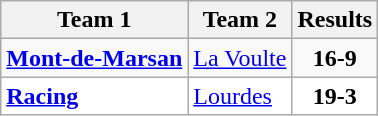<table class="wikitable">
<tr>
<th>Team 1</th>
<th>Team 2</th>
<th>Results</th>
</tr>
<tr>
<td><strong><a href='#'>Mont-de-Marsan</a></strong></td>
<td><a href='#'>La Voulte</a></td>
<td align="center"><strong>16-9</strong></td>
</tr>
<tr bgcolor="white">
<td><strong><a href='#'>Racing</a></strong></td>
<td><a href='#'>Lourdes</a></td>
<td align="center"><strong>19-3</strong></td>
</tr>
</table>
